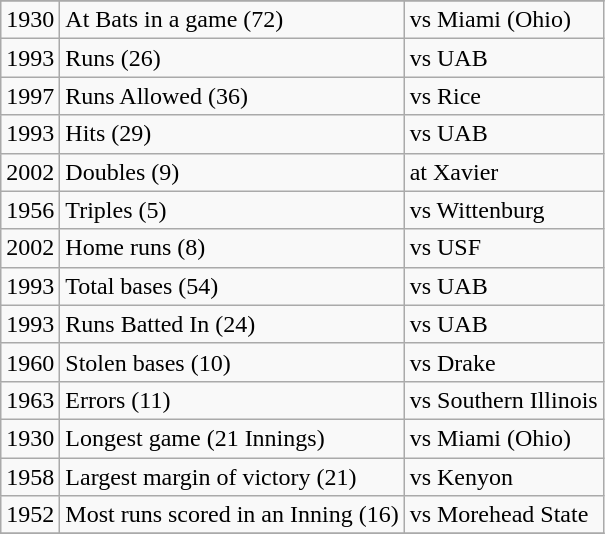<table class="wikitable sortable">
<tr>
</tr>
<tr>
<td>1930</td>
<td>At Bats in a game (72)</td>
<td>vs Miami (Ohio)</td>
</tr>
<tr>
<td>1993</td>
<td>Runs (26)</td>
<td>vs UAB</td>
</tr>
<tr>
<td>1997</td>
<td>Runs Allowed (36)</td>
<td>vs Rice</td>
</tr>
<tr>
<td>1993</td>
<td>Hits (29)</td>
<td>vs UAB</td>
</tr>
<tr>
<td>2002</td>
<td>Doubles (9)</td>
<td>at Xavier</td>
</tr>
<tr>
<td>1956</td>
<td>Triples (5)</td>
<td>vs Wittenburg</td>
</tr>
<tr>
<td>2002</td>
<td>Home runs (8)</td>
<td>vs USF</td>
</tr>
<tr>
<td>1993</td>
<td>Total bases (54)</td>
<td>vs UAB</td>
</tr>
<tr>
<td>1993</td>
<td>Runs Batted In (24)</td>
<td>vs UAB</td>
</tr>
<tr>
<td>1960</td>
<td>Stolen bases (10)</td>
<td>vs Drake</td>
</tr>
<tr>
<td>1963</td>
<td>Errors (11)</td>
<td>vs Southern Illinois</td>
</tr>
<tr>
<td>1930</td>
<td>Longest game (21 Innings)</td>
<td>vs Miami (Ohio)</td>
</tr>
<tr>
<td>1958</td>
<td>Largest margin of victory (21)</td>
<td>vs Kenyon</td>
</tr>
<tr>
<td>1952</td>
<td>Most runs scored in an Inning (16)</td>
<td>vs Morehead State</td>
</tr>
<tr>
</tr>
</table>
